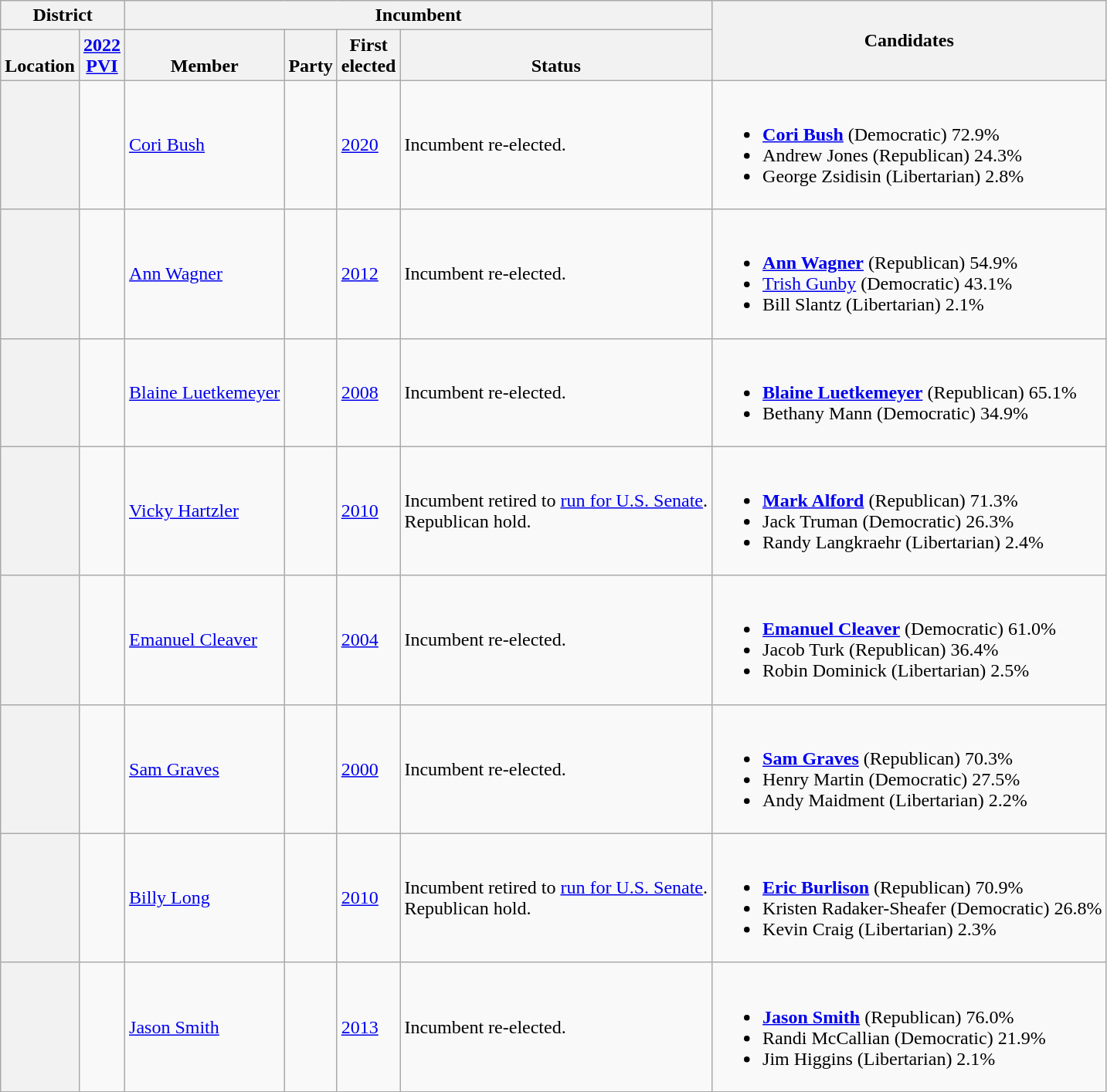<table class="wikitable sortable">
<tr>
<th colspan=2>District</th>
<th colspan=4>Incumbent</th>
<th rowspan=2 class="unsortable">Candidates</th>
</tr>
<tr valign=bottom>
<th>Location</th>
<th><a href='#'>2022<br>PVI</a></th>
<th>Member</th>
<th>Party</th>
<th>First<br>elected</th>
<th>Status</th>
</tr>
<tr>
<th></th>
<td></td>
<td><a href='#'>Cori Bush</a></td>
<td></td>
<td><a href='#'>2020</a></td>
<td>Incumbent re-elected.</td>
<td nowrap><br><ul><li> <strong><a href='#'>Cori Bush</a></strong> (Democratic) 72.9%</li><li>Andrew Jones (Republican) 24.3%</li><li>George Zsidisin (Libertarian) 2.8%</li></ul></td>
</tr>
<tr>
<th></th>
<td></td>
<td><a href='#'>Ann Wagner</a></td>
<td></td>
<td><a href='#'>2012</a></td>
<td>Incumbent re-elected.</td>
<td nowrap><br><ul><li> <strong><a href='#'>Ann Wagner</a></strong> (Republican) 54.9%</li><li><a href='#'>Trish Gunby</a> (Democratic) 43.1%</li><li>Bill Slantz (Libertarian) 2.1%</li></ul></td>
</tr>
<tr>
<th></th>
<td></td>
<td><a href='#'>Blaine Luetkemeyer</a></td>
<td></td>
<td><a href='#'>2008</a></td>
<td>Incumbent re-elected.</td>
<td nowrap><br><ul><li> <strong><a href='#'>Blaine Luetkemeyer</a></strong> (Republican) 65.1%</li><li>Bethany Mann (Democratic) 34.9%</li></ul></td>
</tr>
<tr>
<th></th>
<td></td>
<td><a href='#'>Vicky Hartzler</a></td>
<td></td>
<td><a href='#'>2010</a></td>
<td>Incumbent retired to <a href='#'>run for U.S. Senate</a>.<br>Republican hold.</td>
<td nowrap><br><ul><li> <strong><a href='#'>Mark Alford</a></strong> (Republican) 71.3%</li><li>Jack Truman (Democratic) 26.3%</li><li>Randy Langkraehr (Libertarian) 2.4%</li></ul></td>
</tr>
<tr>
<th></th>
<td></td>
<td><a href='#'>Emanuel Cleaver</a></td>
<td></td>
<td><a href='#'>2004</a></td>
<td>Incumbent re-elected.</td>
<td nowrap><br><ul><li> <strong><a href='#'>Emanuel Cleaver</a></strong> (Democratic) 61.0%</li><li>Jacob Turk (Republican) 36.4%</li><li>Robin Dominick (Libertarian) 2.5%</li></ul></td>
</tr>
<tr>
<th></th>
<td></td>
<td><a href='#'>Sam Graves</a></td>
<td></td>
<td><a href='#'>2000</a></td>
<td>Incumbent re-elected.</td>
<td nowrap><br><ul><li> <strong><a href='#'>Sam Graves</a></strong> (Republican) 70.3%</li><li>Henry Martin (Democratic) 27.5%</li><li>Andy Maidment (Libertarian) 2.2%</li></ul></td>
</tr>
<tr>
<th></th>
<td></td>
<td><a href='#'>Billy Long</a></td>
<td></td>
<td><a href='#'>2010</a></td>
<td>Incumbent retired to <a href='#'>run for U.S. Senate</a>.<br>Republican hold.</td>
<td nowrap><br><ul><li> <strong><a href='#'>Eric Burlison</a></strong> (Republican) 70.9%</li><li>Kristen Radaker-Sheafer (Democratic) 26.8%</li><li>Kevin Craig (Libertarian) 2.3%</li></ul></td>
</tr>
<tr>
<th></th>
<td></td>
<td><a href='#'>Jason Smith</a></td>
<td></td>
<td><a href='#'>2013 </a></td>
<td>Incumbent re-elected.</td>
<td nowrap><br><ul><li> <strong><a href='#'>Jason Smith</a></strong> (Republican) 76.0%</li><li>Randi McCallian (Democratic) 21.9%</li><li>Jim Higgins (Libertarian) 2.1%</li></ul></td>
</tr>
</table>
